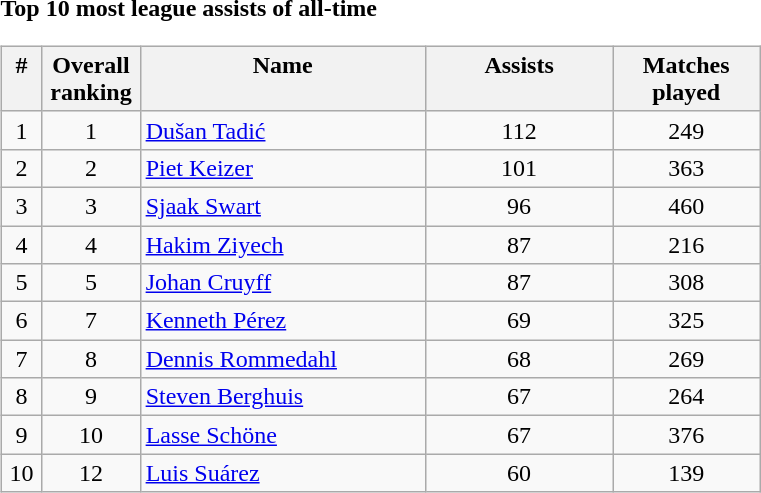<table width=45%>
<tr>
<td width=48% align=left valign=top><br><strong>Top 10 most league assists of all-time</strong><table class="wikitable" style="width:90%">
<tr valign=top>
<th width=5% align=center>#</th>
<th width=10% align=center>Overall ranking</th>
<th width=35% align=center>Name</th>
<th width=23% align=center>Assists</th>
<th width=18% align=center>Matches played</th>
</tr>
<tr valign=top>
<td align=center>1</td>
<td align=center>1</td>
<td> <a href='#'>Dušan Tadić</a></td>
<td align=center>112</td>
<td align=center>249</td>
</tr>
<tr valign=top>
<td align=center>2</td>
<td align=center>2</td>
<td> <a href='#'>Piet Keizer</a></td>
<td align=center>101</td>
<td align=center>363</td>
</tr>
<tr valign=top>
<td align=center>3</td>
<td align=center>3</td>
<td> <a href='#'>Sjaak Swart</a></td>
<td align=center>96</td>
<td align=center>460</td>
</tr>
<tr valign=top>
<td align=center>4</td>
<td align=center>4</td>
<td> <a href='#'>Hakim Ziyech</a></td>
<td align=center>87</td>
<td align=center>216</td>
</tr>
<tr valign=top>
<td align=center>5</td>
<td align=center>5</td>
<td> <a href='#'>Johan Cruyff</a></td>
<td align=center>87</td>
<td align=center>308</td>
</tr>
<tr valign=top>
<td align=center>6</td>
<td align=center>7</td>
<td> <a href='#'>Kenneth Pérez</a></td>
<td align=center>69</td>
<td align=center>325</td>
</tr>
<tr valign=top>
<td align=center>7</td>
<td align=center>8</td>
<td> <a href='#'>Dennis Rommedahl</a></td>
<td align=center>68</td>
<td align=center>269</td>
</tr>
<tr valign=top>
<td align=center>8</td>
<td align=center>9</td>
<td> <a href='#'>Steven Berghuis</a></td>
<td align=center>67</td>
<td align=center>264</td>
</tr>
<tr valign=top>
<td align=center>9</td>
<td align=center>10</td>
<td> <a href='#'>Lasse Schöne</a></td>
<td align=center>67</td>
<td align=center>376</td>
</tr>
<tr valign=top>
<td align=center>10</td>
<td align=center>12</td>
<td> <a href='#'>Luis Suárez</a></td>
<td align=center>60</td>
<td align=center>139</td>
</tr>
</table>
</td>
</tr>
</table>
